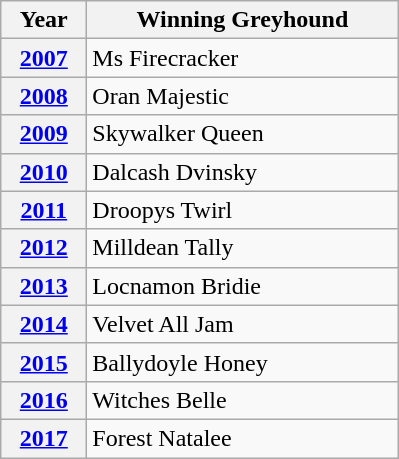<table class="wikitable">
<tr>
<th width=50>Year</th>
<th width=200>Winning Greyhound</th>
</tr>
<tr>
<th><a href='#'>2007</a></th>
<td>Ms Firecracker</td>
</tr>
<tr>
<th><a href='#'>2008</a></th>
<td>Oran Majestic</td>
</tr>
<tr>
<th><a href='#'>2009</a></th>
<td>Skywalker Queen</td>
</tr>
<tr>
<th><a href='#'>2010</a></th>
<td>Dalcash Dvinsky</td>
</tr>
<tr>
<th><a href='#'>2011</a></th>
<td>Droopys Twirl</td>
</tr>
<tr>
<th><a href='#'>2012</a></th>
<td>Milldean Tally</td>
</tr>
<tr>
<th><a href='#'>2013</a></th>
<td>Locnamon Bridie</td>
</tr>
<tr>
<th><a href='#'>2014</a></th>
<td>Velvet All Jam</td>
</tr>
<tr>
<th><a href='#'>2015</a></th>
<td>Ballydoyle Honey</td>
</tr>
<tr>
<th><a href='#'>2016</a></th>
<td>Witches Belle</td>
</tr>
<tr>
<th><a href='#'>2017</a></th>
<td>Forest Natalee </td>
</tr>
</table>
